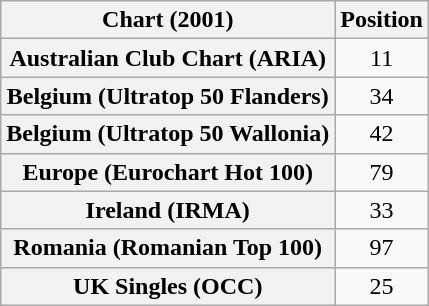<table class="wikitable sortable plainrowheaders" style="text-align:center;">
<tr>
<th scope="col">Chart (2001)</th>
<th scope="col">Position</th>
</tr>
<tr>
<th scope="row">Australian Club Chart (ARIA)</th>
<td>11</td>
</tr>
<tr>
<th scope="row">Belgium (Ultratop 50 Flanders)</th>
<td>34</td>
</tr>
<tr>
<th scope="row">Belgium (Ultratop 50 Wallonia)</th>
<td>42</td>
</tr>
<tr>
<th scope="row">Europe (Eurochart Hot 100)</th>
<td>79</td>
</tr>
<tr>
<th scope="row">Ireland (IRMA)</th>
<td>33</td>
</tr>
<tr>
<th scope="row">Romania (Romanian Top 100)</th>
<td>97</td>
</tr>
<tr>
<th scope="row">UK Singles (OCC)</th>
<td>25</td>
</tr>
</table>
